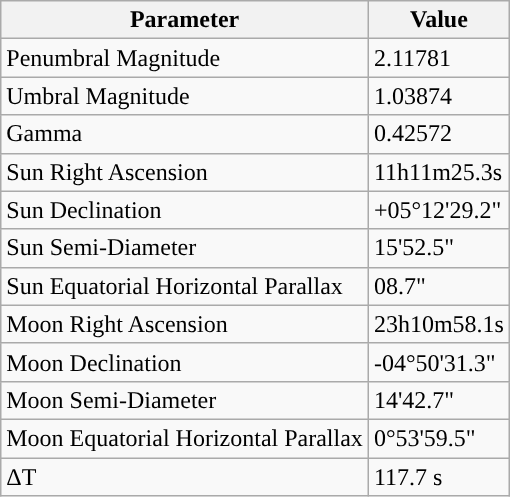<table class="wikitable">
<tr>
<th>Parameter</th>
<th>Value</th>
</tr>
<tr>
<td>Penumbral Magnitude</td>
<td>2.11781</td>
</tr>
<tr>
<td>Umbral Magnitude</td>
<td>1.03874</td>
</tr>
<tr>
<td>Gamma</td>
<td>0.42572</td>
</tr>
<tr>
<td>Sun Right Ascension</td>
<td>11h11m25.3s</td>
</tr>
<tr>
<td>Sun Declination</td>
<td>+05°12'29.2"</td>
</tr>
<tr>
<td>Sun Semi-Diameter</td>
<td>15'52.5"</td>
</tr>
<tr>
<td>Sun Equatorial Horizontal Parallax</td>
<td>08.7"</td>
</tr>
<tr>
<td>Moon Right Ascension</td>
<td>23h10m58.1s</td>
</tr>
<tr>
<td>Moon Declination</td>
<td>-04°50'31.3"</td>
</tr>
<tr>
<td>Moon Semi-Diameter</td>
<td>14'42.7"</td>
</tr>
<tr>
<td>Moon Equatorial Horizontal Parallax</td>
<td>0°53'59.5"</td>
</tr>
<tr>
<td>ΔT</td>
<td>117.7 s</td>
</tr>
</table>
